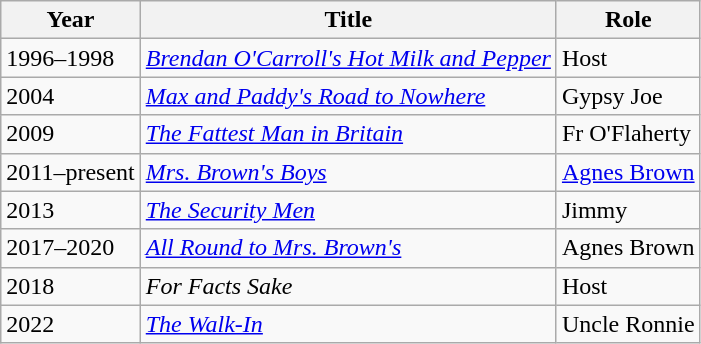<table class="wikitable sortable">
<tr>
<th>Year</th>
<th>Title</th>
<th>Role</th>
</tr>
<tr>
<td>1996–1998</td>
<td><em><a href='#'>Brendan O'Carroll's Hot Milk and Pepper</a></em></td>
<td>Host</td>
</tr>
<tr>
<td>2004</td>
<td><em><a href='#'>Max and Paddy's Road to Nowhere</a></em></td>
<td>Gypsy Joe</td>
</tr>
<tr>
<td>2009</td>
<td><em><a href='#'>The Fattest Man in Britain</a></em></td>
<td>Fr O'Flaherty</td>
</tr>
<tr>
<td>2011–present</td>
<td><em><a href='#'>Mrs. Brown's Boys</a></em></td>
<td><a href='#'>Agnes Brown</a></td>
</tr>
<tr>
<td>2013</td>
<td><em><a href='#'>The Security Men</a></em></td>
<td>Jimmy</td>
</tr>
<tr>
<td>2017–2020</td>
<td><em><a href='#'>All Round to Mrs. Brown's</a></em></td>
<td>Agnes Brown</td>
</tr>
<tr>
<td>2018</td>
<td><em>For Facts Sake</em></td>
<td>Host</td>
</tr>
<tr>
<td>2022</td>
<td><em><a href='#'>The Walk-In</a></em></td>
<td>Uncle Ronnie</td>
</tr>
</table>
